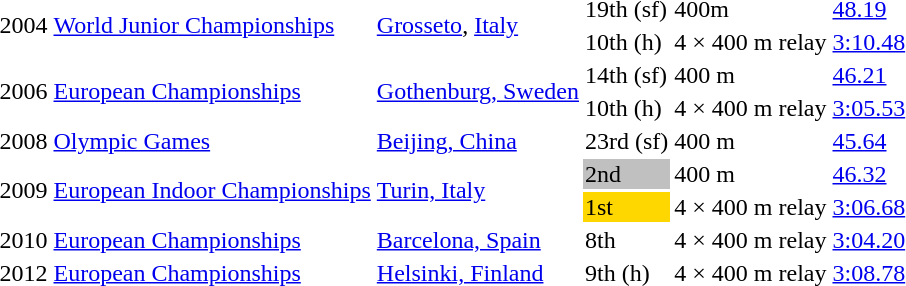<table>
<tr>
<td rowspan=2>2004</td>
<td rowspan=2><a href='#'>World Junior Championships</a></td>
<td rowspan=2><a href='#'>Grosseto</a>, <a href='#'>Italy</a></td>
<td>19th (sf)</td>
<td>400m</td>
<td><a href='#'>48.19</a></td>
</tr>
<tr>
<td>10th (h)</td>
<td>4 × 400 m relay</td>
<td><a href='#'>3:10.48</a></td>
</tr>
<tr>
<td rowspan=2>2006</td>
<td rowspan=2><a href='#'>European Championships</a></td>
<td rowspan=2><a href='#'>Gothenburg, Sweden</a></td>
<td>14th (sf)</td>
<td>400 m</td>
<td><a href='#'>46.21</a></td>
</tr>
<tr>
<td>10th (h)</td>
<td>4 × 400 m relay</td>
<td><a href='#'>3:05.53</a></td>
</tr>
<tr>
<td>2008</td>
<td><a href='#'>Olympic Games</a></td>
<td><a href='#'>Beijing, China</a></td>
<td>23rd (sf)</td>
<td>400 m</td>
<td><a href='#'>45.64</a></td>
</tr>
<tr>
<td rowspan=2>2009</td>
<td rowspan=2><a href='#'>European Indoor Championships</a></td>
<td rowspan=2><a href='#'>Turin, Italy</a></td>
<td bgcolor="silver">2nd</td>
<td>400 m</td>
<td><a href='#'>46.32</a></td>
</tr>
<tr>
<td bgcolor="gold">1st</td>
<td>4 × 400 m relay</td>
<td><a href='#'>3:06.68</a></td>
</tr>
<tr>
<td>2010</td>
<td><a href='#'>European Championships</a></td>
<td><a href='#'>Barcelona, Spain</a></td>
<td>8th</td>
<td>4 × 400 m relay</td>
<td><a href='#'>3:04.20</a></td>
</tr>
<tr>
<td>2012</td>
<td><a href='#'>European Championships</a></td>
<td><a href='#'>Helsinki, Finland</a></td>
<td>9th (h)</td>
<td>4 × 400 m relay</td>
<td><a href='#'>3:08.78</a></td>
</tr>
</table>
